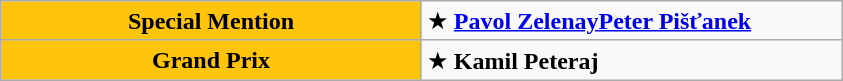<table class=wikitable>
<tr>
<th style=background:#FFC40C width=273>Special Mention</th>
<td width=273>★ <strong><a href='#'>Pavol Zelenay</a></strong><strong><a href='#'>Peter Pišťanek</a></strong></td>
</tr>
<tr>
<th style=background:#FFC40C width=273>Grand Prix</th>
<td width=273>★ <strong>Kamil Peteraj</strong></td>
</tr>
</table>
